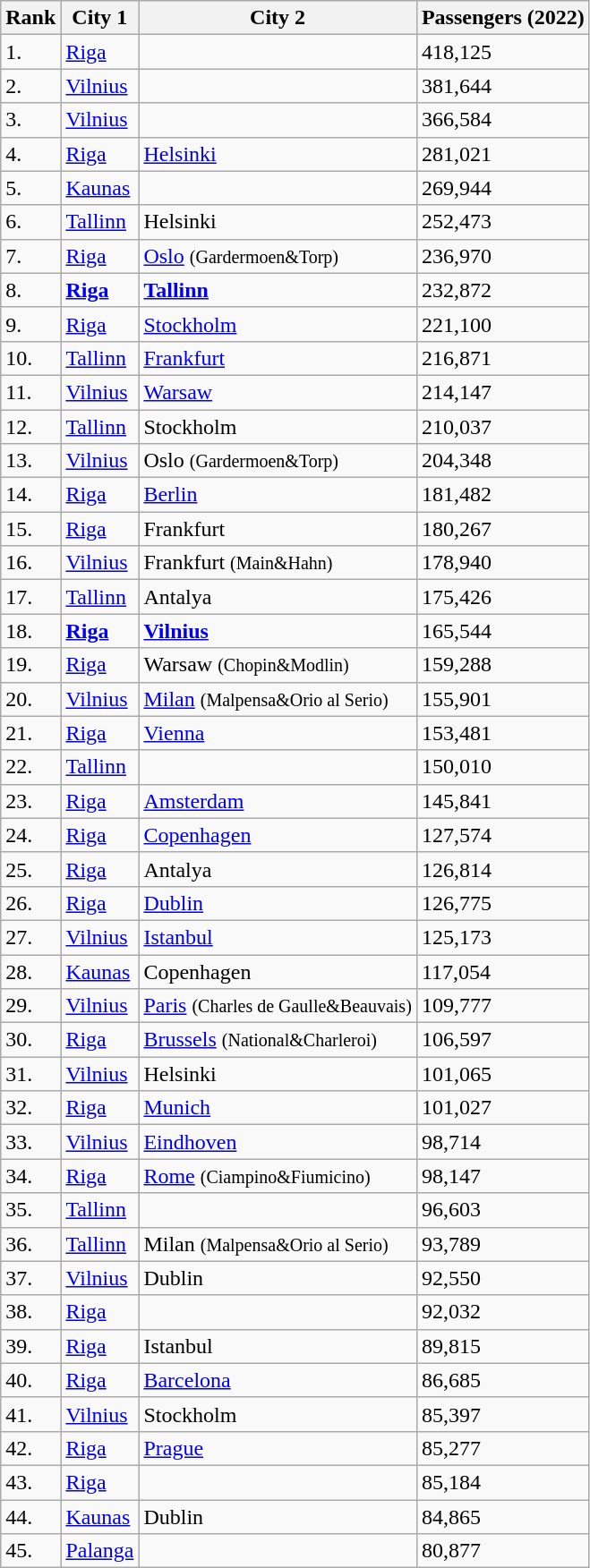<table class="wikitable sortable">
<tr>
<th>Rank</th>
<th>City 1</th>
<th>City 2</th>
<th>Passengers (2022)</th>
</tr>
<tr>
<td>1.</td>
<td><a href='#'>Riga</a></td>
<td></td>
<td>418,125</td>
</tr>
<tr>
<td>2.</td>
<td><a href='#'>Vilnius</a></td>
<td></td>
<td>381,644</td>
</tr>
<tr>
<td>3.</td>
<td><a href='#'>Vilnius</a></td>
<td></td>
<td>366,584</td>
</tr>
<tr>
<td>4.</td>
<td><a href='#'>Riga</a></td>
<td><a href='#'>Helsinki</a></td>
<td>281,021</td>
</tr>
<tr>
<td>5.</td>
<td><a href='#'>Kaunas</a></td>
<td></td>
<td>269,944</td>
</tr>
<tr>
<td>6.</td>
<td><a href='#'>Tallinn</a></td>
<td>Helsinki</td>
<td>252,473</td>
</tr>
<tr>
<td>7.</td>
<td><a href='#'>Riga</a></td>
<td><a href='#'>Oslo</a> <small>(Gardermoen&Torp)</small></td>
<td>236,970</td>
</tr>
<tr>
<td>8.</td>
<td><strong><a href='#'>Riga</a></strong></td>
<td><strong><a href='#'>Tallinn</a></strong></td>
<td>232,872</td>
</tr>
<tr>
<td>9.</td>
<td><a href='#'>Riga</a></td>
<td><a href='#'>Stockholm</a></td>
<td>221,100</td>
</tr>
<tr>
<td>10.</td>
<td><a href='#'>Tallinn</a></td>
<td><a href='#'>Frankfurt</a></td>
<td>216,871</td>
</tr>
<tr>
<td>11.</td>
<td><a href='#'>Vilnius</a></td>
<td><a href='#'>Warsaw</a></td>
<td>214,147</td>
</tr>
<tr>
<td>12.</td>
<td><a href='#'>Tallinn</a></td>
<td>Stockholm</td>
<td>210,037</td>
</tr>
<tr>
<td>13.</td>
<td><a href='#'>Vilnius</a></td>
<td>Oslo <small>(Gardermoen&Torp)</small></td>
<td>204,348</td>
</tr>
<tr>
<td>14.</td>
<td><a href='#'>Riga</a></td>
<td><a href='#'>Berlin</a></td>
<td>181,482</td>
</tr>
<tr>
<td>15.</td>
<td><a href='#'>Riga</a></td>
<td>Frankfurt</td>
<td>180,267</td>
</tr>
<tr>
<td>16.</td>
<td><a href='#'>Vilnius</a></td>
<td>Frankfurt <small>(Main&Hahn)</small></td>
<td>178,940</td>
</tr>
<tr>
<td>17.</td>
<td><a href='#'>Tallinn</a></td>
<td>Antalya</td>
<td>175,426</td>
</tr>
<tr>
<td>18.</td>
<td><strong><a href='#'>Riga</a></strong></td>
<td><strong><a href='#'>Vilnius</a></strong></td>
<td>165,544</td>
</tr>
<tr>
<td>19.</td>
<td><a href='#'>Riga</a></td>
<td>Warsaw <small>(Chopin&Modlin)</small></td>
<td>159,288</td>
</tr>
<tr>
<td>20.</td>
<td><a href='#'>Vilnius</a></td>
<td><a href='#'>Milan</a> <small>(Malpensa&Orio al Serio)</small></td>
<td>155,901</td>
</tr>
<tr>
<td>21.</td>
<td><a href='#'>Riga</a></td>
<td><a href='#'>Vienna</a></td>
<td>153,481</td>
</tr>
<tr>
<td>22.</td>
<td><a href='#'>Tallinn</a></td>
<td></td>
<td>150,010</td>
</tr>
<tr>
<td>23.</td>
<td><a href='#'>Riga</a></td>
<td><a href='#'>Amsterdam</a></td>
<td>145,841</td>
</tr>
<tr>
<td>24.</td>
<td><a href='#'>Riga</a></td>
<td><a href='#'>Copenhagen</a></td>
<td>127,574</td>
</tr>
<tr>
<td>25.</td>
<td><a href='#'>Riga</a></td>
<td>Antalya</td>
<td>126,814</td>
</tr>
<tr>
<td>26.</td>
<td><a href='#'>Riga</a></td>
<td><a href='#'>Dublin</a></td>
<td>126,775</td>
</tr>
<tr>
<td>27.</td>
<td><a href='#'>Vilnius</a></td>
<td><a href='#'>Istanbul</a></td>
<td>125,173</td>
</tr>
<tr>
<td>28.</td>
<td><a href='#'>Kaunas</a></td>
<td>Copenhagen</td>
<td>117,054</td>
</tr>
<tr>
<td>29.</td>
<td><a href='#'>Vilnius</a></td>
<td><a href='#'>Paris</a> <small>(Charles de Gaulle&Beauvais)</small></td>
<td>109,777</td>
</tr>
<tr>
<td>30.</td>
<td><a href='#'>Riga</a></td>
<td><a href='#'>Brussels</a> <small>(National&Charleroi)</small></td>
<td>106,597</td>
</tr>
<tr>
<td>31.</td>
<td><a href='#'>Vilnius</a></td>
<td>Helsinki</td>
<td>101,065</td>
</tr>
<tr>
<td>32.</td>
<td><a href='#'>Riga</a></td>
<td><a href='#'>Munich</a></td>
<td>101,027</td>
</tr>
<tr>
<td>33.</td>
<td><a href='#'>Vilnius</a></td>
<td><a href='#'>Eindhoven</a></td>
<td>98,714</td>
</tr>
<tr>
<td>34.</td>
<td><a href='#'>Riga</a></td>
<td><a href='#'>Rome</a> <small>(Ciampino&Fiumicino)</small></td>
<td>98,147</td>
</tr>
<tr>
<td>35.</td>
<td><a href='#'>Tallinn</a></td>
<td></td>
<td>96,603</td>
</tr>
<tr>
<td>36.</td>
<td><a href='#'>Tallinn</a></td>
<td>Milan <small>(Malpensa&Orio al Serio)</small></td>
<td>93,789</td>
</tr>
<tr>
<td>37.</td>
<td><a href='#'>Vilnius</a></td>
<td>Dublin</td>
<td>92,550</td>
</tr>
<tr>
<td>38.</td>
<td><a href='#'>Riga</a></td>
<td></td>
<td>92,032</td>
</tr>
<tr>
<td>39.</td>
<td><a href='#'>Riga</a></td>
<td>Istanbul</td>
<td>89,815</td>
</tr>
<tr>
<td>40.</td>
<td><a href='#'>Riga</a></td>
<td><a href='#'>Barcelona</a></td>
<td>86,685</td>
</tr>
<tr>
<td>41.</td>
<td><a href='#'>Vilnius</a></td>
<td>Stockholm</td>
<td>85,397</td>
</tr>
<tr>
<td>42.</td>
<td><a href='#'>Riga</a></td>
<td><a href='#'>Prague</a></td>
<td>85,277</td>
</tr>
<tr>
<td>43.</td>
<td><a href='#'>Riga</a></td>
<td></td>
<td>85,184</td>
</tr>
<tr>
<td>44.</td>
<td><a href='#'>Kaunas</a></td>
<td>Dublin</td>
<td>84,865</td>
</tr>
<tr>
<td>45.</td>
<td><a href='#'>Palanga</a></td>
<td></td>
<td>80,877</td>
</tr>
</table>
